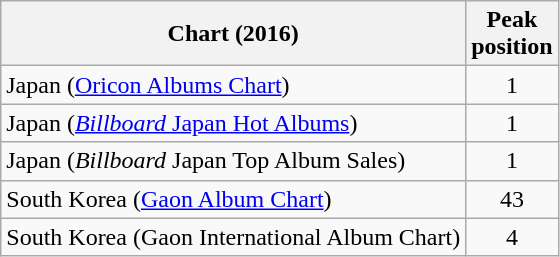<table class="wikitable sortable">
<tr>
<th>Chart (2016)</th>
<th>Peak<br>position</th>
</tr>
<tr>
<td>Japan (<a href='#'>Oricon Albums Chart</a>)</td>
<td align="center">1</td>
</tr>
<tr>
<td>Japan (<a href='#'><em>Billboard</em> Japan Hot Albums</a>)</td>
<td align="center">1</td>
</tr>
<tr>
<td>Japan (<em>Billboard</em> Japan Top Album Sales)</td>
<td align="center">1</td>
</tr>
<tr>
<td>South Korea (<a href='#'>Gaon Album Chart</a>)</td>
<td align="center">43</td>
</tr>
<tr>
<td>South Korea (Gaon International Album Chart)</td>
<td align="center">4</td>
</tr>
</table>
